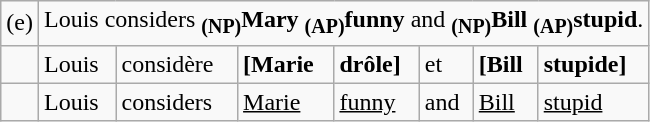<table class="wikitable">
<tr>
<td>(e)</td>
<td colspan="7">Louis considers <strong><sub>(NP)</sub>Mary <sub>(AP)</sub>funny</strong> and <strong><sub>(NP)</sub>Bill <sub>(AP)</sub>stupid</strong>.</td>
</tr>
<tr>
<td></td>
<td>Louis</td>
<td>considère</td>
<td><strong>[Marie</strong></td>
<td><strong>drôle]</strong></td>
<td>et</td>
<td><strong>[Bill</strong></td>
<td><strong>stupide]</strong></td>
</tr>
<tr>
<td></td>
<td>Louis</td>
<td>considers</td>
<td><u>Marie</u></td>
<td><u>funny</u></td>
<td>and</td>
<td><u>Bill</u></td>
<td><u>stupid</u></td>
</tr>
</table>
